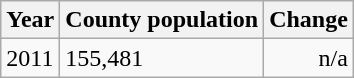<table class="wikitable">
<tr>
<th>Year</th>
<th>County population</th>
<th>Change</th>
</tr>
<tr>
<td>2011</td>
<td>155,481</td>
<td align="right">n/a</td>
</tr>
</table>
